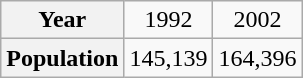<table Class = "wikitable" style="text-align:center;">
<tr>
<th>Year</th>
<td>1992</td>
<td>2002</td>
</tr>
<tr>
<th>Population</th>
<td>145,139</td>
<td>164,396</td>
</tr>
</table>
